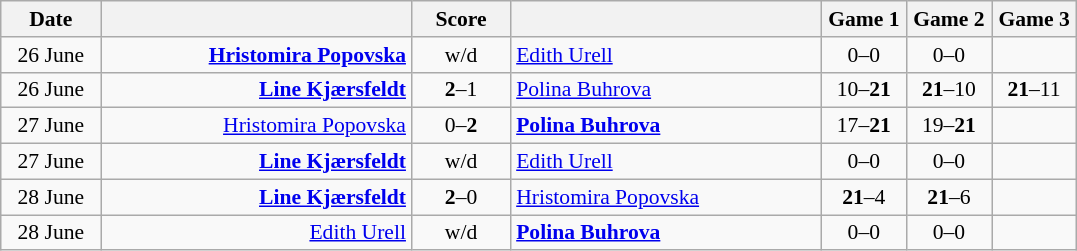<table class="wikitable" style="text-align: center; font-size:90% ">
<tr>
<th width="60">Date</th>
<th align="right" width="200"></th>
<th width="60">Score</th>
<th align="left" width="200"></th>
<th width="50">Game 1</th>
<th width="50">Game 2</th>
<th width="50">Game 3</th>
</tr>
<tr>
<td>26 June</td>
<td align="right"><strong><a href='#'>Hristomira Popovska</a> </strong></td>
<td align="center">w/d</td>
<td align="left"> <a href='#'>Edith Urell</a></td>
<td>0–0</td>
<td>0–0</td>
<td></td>
</tr>
<tr>
<td>26 June</td>
<td align="right"><strong><a href='#'>Line Kjærsfeldt</a> </strong></td>
<td align="center"><strong>2</strong>–1</td>
<td align="left"> <a href='#'>Polina Buhrova</a></td>
<td>10–<strong>21</strong></td>
<td><strong>21</strong>–10</td>
<td><strong>21</strong>–11</td>
</tr>
<tr>
<td>27 June</td>
<td align="right"><a href='#'>Hristomira Popovska</a> </td>
<td>0–<strong>2</strong></td>
<td align="left"><strong> <a href='#'>Polina Buhrova</a></strong></td>
<td>17–<strong>21</strong></td>
<td>19–<strong>21</strong></td>
<td></td>
</tr>
<tr>
<td>27 June</td>
<td align="right"><strong><a href='#'>Line Kjærsfeldt</a> </strong></td>
<td>w/d</td>
<td align="left"> <a href='#'>Edith Urell</a></td>
<td>0–0</td>
<td>0–0</td>
<td></td>
</tr>
<tr>
<td>28 June</td>
<td align="right"><strong><a href='#'>Line Kjærsfeldt</a> </strong></td>
<td align="center"><strong>2</strong>–0</td>
<td align="left"> <a href='#'>Hristomira Popovska</a></td>
<td><strong>21</strong>–4</td>
<td><strong>21</strong>–6</td>
<td></td>
</tr>
<tr>
<td>28 June</td>
<td align="right"><a href='#'>Edith Urell</a> </td>
<td>w/d</td>
<td align="left"><strong> <a href='#'>Polina Buhrova</a></strong></td>
<td>0–0</td>
<td>0–0</td>
<td></td>
</tr>
</table>
